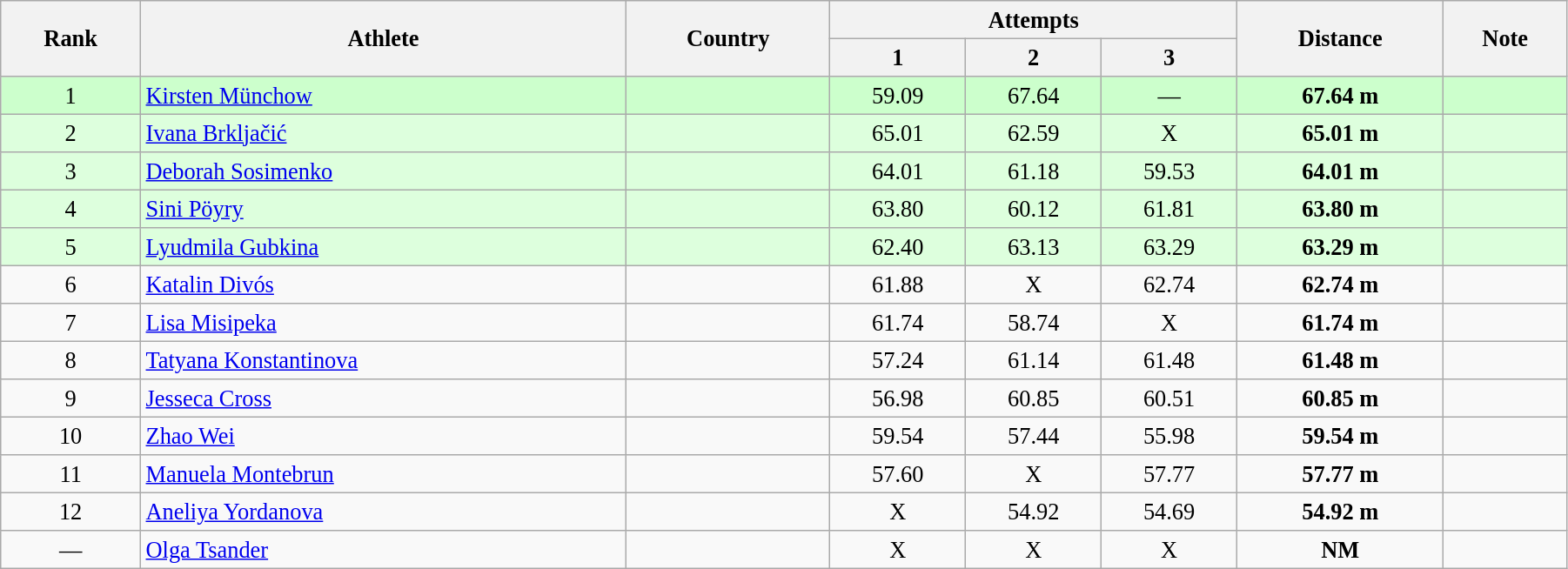<table class="wikitable sortable" style=" text-align:center; font-size:110%;" width="95%">
<tr>
<th rowspan="2">Rank</th>
<th rowspan="2">Athlete</th>
<th rowspan="2">Country</th>
<th colspan="3">Attempts</th>
<th rowspan="2">Distance</th>
<th rowspan="2">Note</th>
</tr>
<tr>
<th>1</th>
<th>2</th>
<th>3</th>
</tr>
<tr style="background:#ccffcc;">
<td>1</td>
<td align=left><a href='#'>Kirsten Münchow</a></td>
<td></td>
<td>59.09</td>
<td>67.64</td>
<td>—</td>
<td><strong>67.64 m </strong></td>
<td></td>
</tr>
<tr style="background:#ddffdd;">
<td>2</td>
<td align=left><a href='#'>Ivana Brkljačić</a></td>
<td></td>
<td>65.01</td>
<td>62.59</td>
<td>X</td>
<td><strong>65.01 m </strong></td>
<td></td>
</tr>
<tr style="background:#ddffdd;">
<td>3</td>
<td align=left><a href='#'>Deborah Sosimenko</a></td>
<td></td>
<td>64.01</td>
<td>61.18</td>
<td>59.53</td>
<td><strong>64.01 m </strong></td>
<td></td>
</tr>
<tr style="background:#ddffdd;">
<td>4</td>
<td align=left><a href='#'>Sini Pöyry</a></td>
<td></td>
<td>63.80</td>
<td>60.12</td>
<td>61.81</td>
<td><strong>63.80 m </strong></td>
<td></td>
</tr>
<tr style="background:#ddffdd;">
<td>5</td>
<td align=left><a href='#'>Lyudmila Gubkina</a></td>
<td></td>
<td>62.40</td>
<td>63.13</td>
<td>63.29</td>
<td><strong>63.29 m </strong></td>
<td></td>
</tr>
<tr>
<td>6</td>
<td align=left><a href='#'>Katalin Divós</a></td>
<td></td>
<td>61.88</td>
<td>X</td>
<td>62.74</td>
<td><strong>62.74 m </strong></td>
<td></td>
</tr>
<tr>
<td>7</td>
<td align=left><a href='#'>Lisa Misipeka</a></td>
<td></td>
<td>61.74</td>
<td>58.74</td>
<td>X</td>
<td><strong>61.74 m </strong></td>
<td></td>
</tr>
<tr>
<td>8</td>
<td align=left><a href='#'>Tatyana Konstantinova</a></td>
<td></td>
<td>57.24</td>
<td>61.14</td>
<td>61.48</td>
<td><strong>61.48 m </strong></td>
<td></td>
</tr>
<tr>
<td>9</td>
<td align=left><a href='#'>Jesseca Cross</a></td>
<td></td>
<td>56.98</td>
<td>60.85</td>
<td>60.51</td>
<td><strong>60.85 m </strong></td>
<td></td>
</tr>
<tr>
<td>10</td>
<td align=left><a href='#'>Zhao Wei</a></td>
<td></td>
<td>59.54</td>
<td>57.44</td>
<td>55.98</td>
<td><strong>59.54 m </strong></td>
<td></td>
</tr>
<tr>
<td>11</td>
<td align=left><a href='#'>Manuela Montebrun</a></td>
<td></td>
<td>57.60</td>
<td>X</td>
<td>57.77</td>
<td><strong>57.77 m </strong></td>
<td></td>
</tr>
<tr>
<td>12</td>
<td align=left><a href='#'>Aneliya Yordanova</a></td>
<td></td>
<td>X</td>
<td>54.92</td>
<td>54.69</td>
<td><strong>54.92 m </strong></td>
<td></td>
</tr>
<tr>
<td>—</td>
<td align=left><a href='#'>Olga Tsander</a></td>
<td></td>
<td>X</td>
<td>X</td>
<td>X</td>
<td><strong>NM </strong></td>
<td></td>
</tr>
</table>
